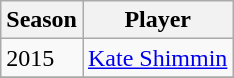<table class="wikitable collapsible">
<tr>
<th>Season</th>
<th>Player</th>
</tr>
<tr>
<td>2015</td>
<td><a href='#'>Kate Shimmin</a></td>
</tr>
<tr>
</tr>
</table>
